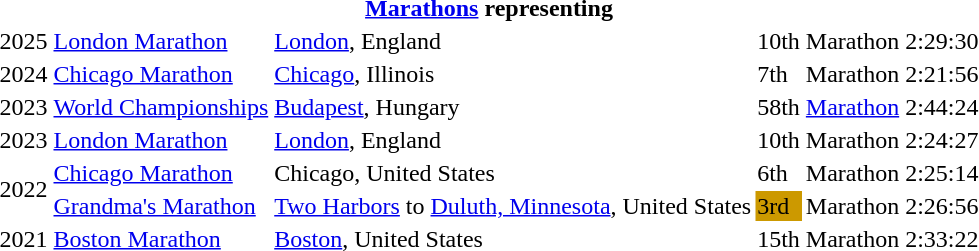<table>
<tr>
<th colspan="6"><a href='#'>Marathons</a> representing </th>
</tr>
<tr>
<td rowspan=1>2025</td>
<td><a href='#'>London Marathon</a></td>
<td><a href='#'>London</a>, England</td>
<td>10th</td>
<td>Marathon</td>
<td>2:29:30</td>
</tr>
<tr>
<td>2024</td>
<td><a href='#'>Chicago Marathon</a></td>
<td><a href='#'>Chicago</a>, Illinois</td>
<td>7th</td>
<td>Marathon</td>
<td>2:21:56</td>
</tr>
<tr>
<td>2023</td>
<td><a href='#'>World Championships</a></td>
<td><a href='#'>Budapest</a>, Hungary</td>
<td>58th</td>
<td><a href='#'>Marathon</a></td>
<td>2:44:24</td>
</tr>
<tr>
<td>2023</td>
<td><a href='#'>London Marathon</a></td>
<td><a href='#'>London</a>, England</td>
<td>10th</td>
<td>Marathon</td>
<td>2:24:27</td>
</tr>
<tr>
<td rowspan=2>2022</td>
<td><a href='#'>Chicago Marathon</a></td>
<td>Chicago, United States</td>
<td>6th</td>
<td>Marathon</td>
<td>2:25:14</td>
</tr>
<tr>
<td><a href='#'>Grandma's Marathon</a></td>
<td><a href='#'>Two Harbors</a> to <a href='#'>Duluth, Minnesota</a>, United States</td>
<td bgcolor=cc9900>3rd</td>
<td>Marathon</td>
<td>2:26:56</td>
</tr>
<tr>
<td>2021</td>
<td><a href='#'>Boston Marathon</a></td>
<td><a href='#'>Boston</a>, United States</td>
<td>15th</td>
<td>Marathon</td>
<td>2:33:22</td>
</tr>
</table>
